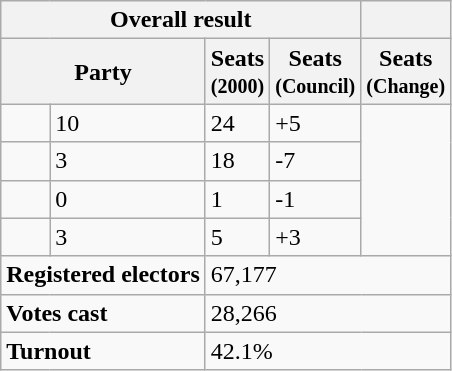<table class="wikitable" border="1">
<tr>
<th colspan="4">Overall result</th>
<th></th>
</tr>
<tr>
<th colspan="2">Party</th>
<th>Seats<br><small>(2000)</small></th>
<th>Seats<br><small>(Council)</small></th>
<th>Seats<br><small>(Change)</small></th>
</tr>
<tr>
<td></td>
<td>10</td>
<td>24</td>
<td>+5</td>
</tr>
<tr>
<td></td>
<td>3</td>
<td>18</td>
<td>-7</td>
</tr>
<tr>
<td></td>
<td>0</td>
<td>1</td>
<td>-1</td>
</tr>
<tr>
<td></td>
<td>3</td>
<td>5</td>
<td>+3</td>
</tr>
<tr>
<td colspan="2"><strong>Registered electors</strong></td>
<td colspan="3">67,177</td>
</tr>
<tr>
<td colspan="2"><strong>Votes cast</strong></td>
<td colspan="3">28,266</td>
</tr>
<tr>
<td colspan="2"><strong>Turnout</strong></td>
<td colspan="3">42.1%</td>
</tr>
</table>
